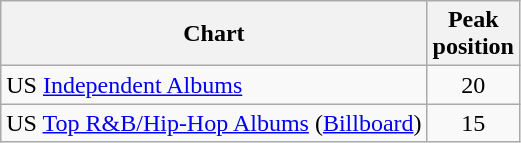<table class="wikitable">
<tr>
<th>Chart</th>
<th>Peak<br>position</th>
</tr>
<tr>
<td>US <a href='#'>Independent Albums</a></td>
<td align="center">20</td>
</tr>
<tr>
<td>US <a href='#'>Top R&B/Hip-Hop Albums</a> (<a href='#'>Billboard</a>)</td>
<td align="center">15</td>
</tr>
</table>
